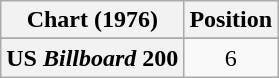<table class="wikitable plainrowheaders" style="text-align:center">
<tr>
<th scope="col">Chart (1976)</th>
<th scope="col">Position</th>
</tr>
<tr>
</tr>
<tr>
<th scope="row">US <em>Billboard</em> 200</th>
<td>6</td>
</tr>
</table>
